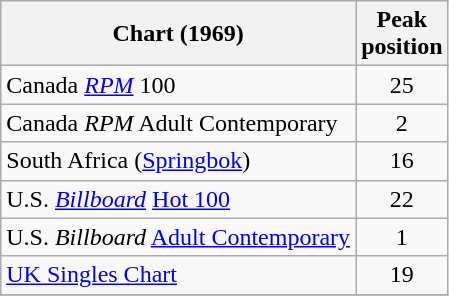<table class="wikitable sortable">
<tr>
<th align="left">Chart (1969)</th>
<th align="left">Peak<br>position</th>
</tr>
<tr>
<td align="left">Canada <a href='#'><em>RPM</em></a> 100</td>
<td style="text-align:center;">25</td>
</tr>
<tr>
<td align="left">Canada <em>RPM</em> Adult Contemporary</td>
<td style="text-align:center;">2</td>
</tr>
<tr>
<td>South Africa (<a href='#'>Springbok</a>)</td>
<td align="center">16</td>
</tr>
<tr>
<td align="left">U.S. <em><a href='#'>Billboard</a></em> <a href='#'>Hot 100</a></td>
<td style="text-align:center;">22</td>
</tr>
<tr>
<td align="left">U.S. <em>Billboard</em> <a href='#'>Adult Contemporary</a></td>
<td style="text-align:center;">1</td>
</tr>
<tr>
<td align="left"><a href='#'>UK Singles Chart</a></td>
<td style="text-align:center;">19</td>
</tr>
<tr>
</tr>
</table>
